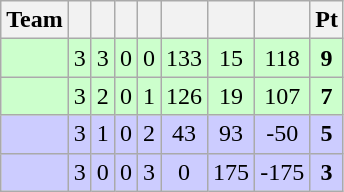<table class="wikitable" style="text-align: center;">
<tr>
<th>Team</th>
<th></th>
<th></th>
<th></th>
<th></th>
<th></th>
<th></th>
<th></th>
<th>Pt</th>
</tr>
<tr bgcolor="ccffcc">
<td align="left"></td>
<td>3</td>
<td>3</td>
<td>0</td>
<td>0</td>
<td>133</td>
<td>15</td>
<td>118</td>
<td><strong>9</strong></td>
</tr>
<tr bgcolor="ccffcc">
<td align="left"></td>
<td>3</td>
<td>2</td>
<td>0</td>
<td>1</td>
<td>126</td>
<td>19</td>
<td>107</td>
<td><strong>7</strong></td>
</tr>
<tr bgcolor="ccccff">
<td align="left"></td>
<td>3</td>
<td>1</td>
<td>0</td>
<td>2</td>
<td>43</td>
<td>93</td>
<td>-50</td>
<td><strong>5</strong></td>
</tr>
<tr bgcolor="ccccff">
<td align="left"></td>
<td>3</td>
<td>0</td>
<td>0</td>
<td>3</td>
<td>0</td>
<td>175</td>
<td>-175</td>
<td><strong>3</strong></td>
</tr>
</table>
